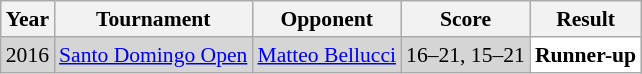<table class="sortable wikitable" style="font-size: 90%;">
<tr>
<th>Year</th>
<th>Tournament</th>
<th>Opponent</th>
<th>Score</th>
<th>Result</th>
</tr>
<tr style="background:#D5D5D5">
<td align="center">2016</td>
<td align="left"><a href='#'>Santo Domingo Open</a></td>
<td align="left"> <a href='#'>Matteo Bellucci</a></td>
<td align="left">16–21, 15–21</td>
<td style="text-align:left; background:white"> <strong>Runner-up</strong></td>
</tr>
</table>
